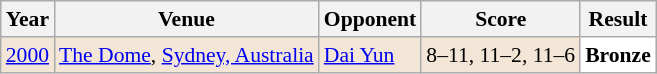<table class="sortable wikitable" style="font-size: 90%;">
<tr>
<th>Year</th>
<th>Venue</th>
<th>Opponent</th>
<th>Score</th>
<th>Result</th>
</tr>
<tr style="background:#F3E6D7">
<td align="center"><a href='#'>2000</a></td>
<td align="left"><a href='#'>The Dome</a>, <a href='#'>Sydney, Australia</a></td>
<td align="left"> <a href='#'>Dai Yun</a></td>
<td align="left">8–11, 11–2, 11–6</td>
<td style="text-align:left; background:white"> <strong>Bronze</strong></td>
</tr>
</table>
